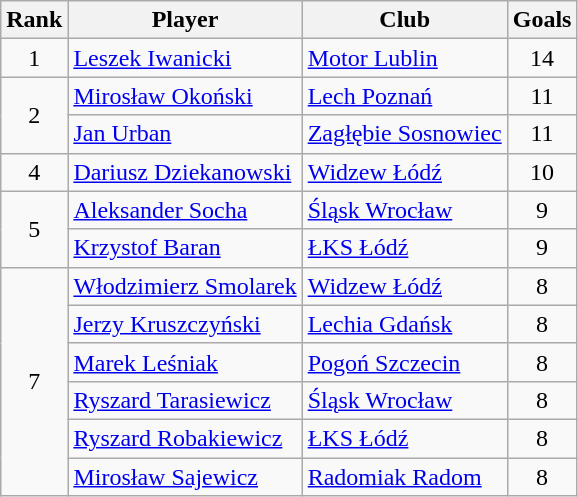<table class="wikitable" style="text-align:center">
<tr>
<th>Rank</th>
<th>Player</th>
<th>Club</th>
<th>Goals</th>
</tr>
<tr>
<td rowspan="1">1</td>
<td align="left"> <a href='#'>Leszek Iwanicki</a></td>
<td align="left"><a href='#'>Motor Lublin</a></td>
<td>14</td>
</tr>
<tr>
<td rowspan="2">2</td>
<td align="left"> <a href='#'>Mirosław Okoński</a></td>
<td align="left"><a href='#'>Lech Poznań</a></td>
<td>11</td>
</tr>
<tr>
<td align="left"> <a href='#'>Jan Urban</a></td>
<td align="left"><a href='#'>Zagłębie Sosnowiec</a></td>
<td>11</td>
</tr>
<tr>
<td rowspan="1">4</td>
<td align="left"> <a href='#'>Dariusz Dziekanowski</a></td>
<td align="left"><a href='#'>Widzew Łódź</a></td>
<td>10</td>
</tr>
<tr>
<td rowspan="2">5</td>
<td align="left"> <a href='#'>Aleksander Socha</a></td>
<td align="left"><a href='#'>Śląsk Wrocław</a></td>
<td>9</td>
</tr>
<tr>
<td align="left"> <a href='#'>Krzystof Baran</a></td>
<td align="left"><a href='#'>ŁKS Łódź</a></td>
<td>9</td>
</tr>
<tr>
<td rowspan="6">7</td>
<td align="left"> <a href='#'>Włodzimierz Smolarek</a></td>
<td align="left"><a href='#'>Widzew Łódź</a></td>
<td>8</td>
</tr>
<tr>
<td align="left"> <a href='#'>Jerzy Kruszczyński</a></td>
<td align="left"><a href='#'>Lechia Gdańsk</a></td>
<td>8</td>
</tr>
<tr>
<td align="left"> <a href='#'>Marek Leśniak</a></td>
<td align="left"><a href='#'>Pogoń Szczecin</a></td>
<td>8</td>
</tr>
<tr>
<td align="left"> <a href='#'>Ryszard Tarasiewicz</a></td>
<td align="left"><a href='#'>Śląsk Wrocław</a></td>
<td>8</td>
</tr>
<tr>
<td align="left"> <a href='#'>Ryszard Robakiewicz</a></td>
<td align="left"><a href='#'>ŁKS Łódź</a></td>
<td>8</td>
</tr>
<tr>
<td align="left"> <a href='#'>Mirosław Sajewicz</a></td>
<td align="left"><a href='#'>Radomiak Radom</a></td>
<td>8</td>
</tr>
</table>
